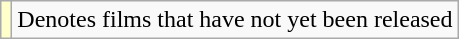<table class="wikitable">
<tr>
<td style="background:#FFFFCC;"></td>
<td>Denotes films that have not yet been released</td>
</tr>
</table>
